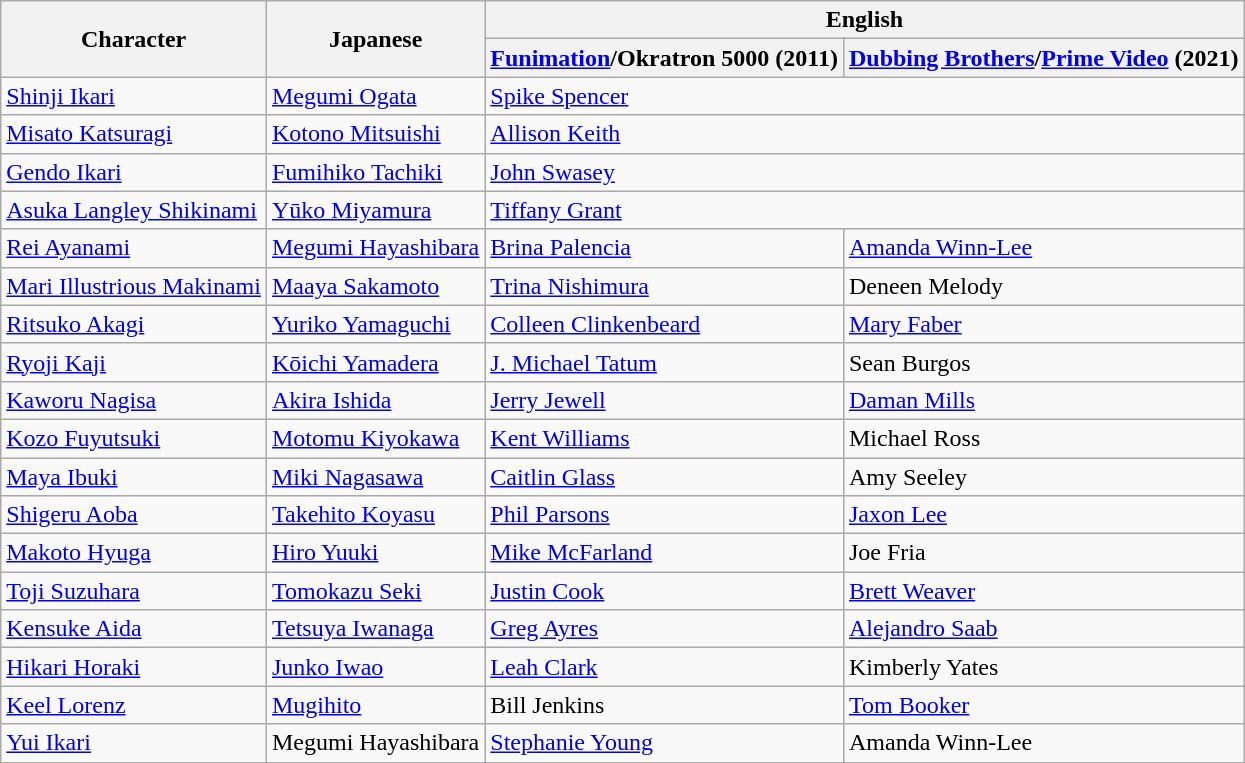<table class="wikitable">
<tr>
<th rowspan="2">Character</th>
<th rowspan="2">Japanese</th>
<th colspan="2">English</th>
</tr>
<tr>
<th><a href='#'>Funimation</a>/Okratron 5000 (2011)</th>
<th><a href='#'>Dubbing Brothers</a>/<a href='#'>Prime Video</a> (2021)</th>
</tr>
<tr>
<td><a href='#'>Shinji Ikari</a></td>
<td><a href='#'>Megumi Ogata</a></td>
<td colspan="2"><div><a href='#'>Spike Spencer</a></div></td>
</tr>
<tr>
<td><a href='#'>Misato Katsuragi</a></td>
<td><a href='#'>Kotono Mitsuishi</a></td>
<td colspan="2"><div><a href='#'>Allison Keith</a></div></td>
</tr>
<tr>
<td><a href='#'>Gendo Ikari</a></td>
<td><a href='#'>Fumihiko Tachiki</a></td>
<td colspan="2"><div><a href='#'>John Swasey</a></div></td>
</tr>
<tr>
<td><a href='#'>Asuka Langley Shikinami</a></td>
<td><a href='#'>Yūko Miyamura</a></td>
<td colspan="2"><div><a href='#'>Tiffany Grant</a></div></td>
</tr>
<tr>
<td><a href='#'>Rei Ayanami</a></td>
<td><a href='#'>Megumi Hayashibara</a></td>
<td><a href='#'>Brina Palencia</a></td>
<td><a href='#'>Amanda Winn-Lee</a></td>
</tr>
<tr>
<td><a href='#'>Mari Illustrious Makinami</a></td>
<td><a href='#'>Maaya Sakamoto</a></td>
<td><a href='#'>Trina Nishimura</a></td>
<td>Deneen Melody</td>
</tr>
<tr>
<td><a href='#'>Ritsuko Akagi</a></td>
<td><a href='#'>Yuriko Yamaguchi</a></td>
<td><a href='#'>Colleen Clinkenbeard</a></td>
<td><a href='#'>Mary Faber</a></td>
</tr>
<tr>
<td><a href='#'>Ryoji Kaji</a></td>
<td><a href='#'>Kōichi Yamadera</a></td>
<td><a href='#'>J. Michael Tatum</a></td>
<td>Sean Burgos</td>
</tr>
<tr>
<td><a href='#'>Kaworu Nagisa</a></td>
<td><a href='#'>Akira Ishida</a></td>
<td><a href='#'>Jerry Jewell</a></td>
<td><a href='#'>Daman Mills</a></td>
</tr>
<tr>
<td><a href='#'>Kozo Fuyutsuki</a></td>
<td><a href='#'>Motomu Kiyokawa</a></td>
<td><a href='#'>Kent Williams</a></td>
<td>Michael Ross</td>
</tr>
<tr>
<td><a href='#'>Maya Ibuki</a></td>
<td><a href='#'>Miki Nagasawa</a></td>
<td><a href='#'>Caitlin Glass</a></td>
<td>Amy Seeley</td>
</tr>
<tr>
<td><a href='#'>Shigeru Aoba</a></td>
<td><a href='#'>Takehito Koyasu</a></td>
<td><a href='#'>Phil Parsons</a></td>
<td><a href='#'>Jaxon Lee</a></td>
</tr>
<tr>
<td><a href='#'>Makoto Hyuga</a></td>
<td><a href='#'>Hiro Yuuki</a></td>
<td><a href='#'>Mike McFarland</a></td>
<td>Joe Fria</td>
</tr>
<tr>
<td><a href='#'>Toji Suzuhara</a></td>
<td><a href='#'>Tomokazu Seki</a></td>
<td><a href='#'>Justin Cook</a></td>
<td><a href='#'>Brett Weaver</a></td>
</tr>
<tr>
<td><a href='#'>Kensuke Aida</a></td>
<td><a href='#'>Tetsuya Iwanaga</a></td>
<td><a href='#'>Greg Ayres</a></td>
<td><a href='#'>Alejandro Saab</a></td>
</tr>
<tr>
<td><a href='#'>Hikari Horaki</a></td>
<td><a href='#'>Junko Iwao</a></td>
<td><a href='#'>Leah Clark</a></td>
<td>Kimberly Yates</td>
</tr>
<tr>
<td><a href='#'>Keel Lorenz</a></td>
<td><a href='#'>Mugihito</a></td>
<td>Bill Jenkins</td>
<td><a href='#'>Tom Booker</a></td>
</tr>
<tr>
<td><a href='#'>Yui Ikari</a></td>
<td>Megumi Hayashibara</td>
<td><a href='#'>Stephanie Young</a></td>
<td>Amanda Winn-Lee</td>
</tr>
</table>
